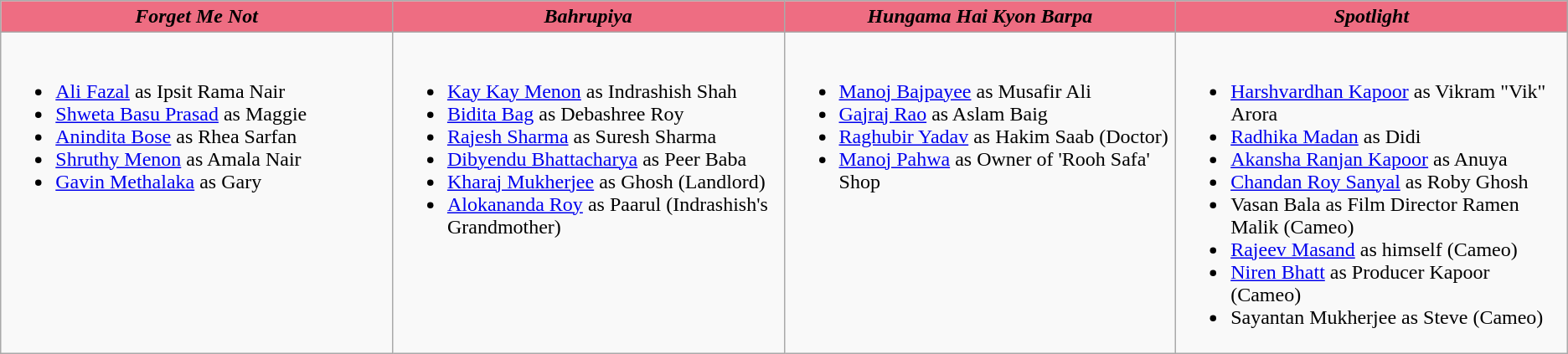<table class=wikitable>
<tr>
<th style="background:#EE6D82; width:20%"><em>Forget Me Not </em></th>
<th style="background:#EE6D82; width:20%"><em>Bahrupiya</em></th>
<th style="background:#EE6D82; width:20%"><em>Hungama Hai Kyon Barpa</em></th>
<th style="background:#EE6D82; width:20%"><em>Spotlight</em></th>
</tr>
<tr>
<td valign="top"><br><ul><li><a href='#'>Ali Fazal</a> as Ipsit Rama Nair</li><li><a href='#'>Shweta Basu Prasad</a> as Maggie</li><li><a href='#'>Anindita Bose</a> as Rhea Sarfan</li><li><a href='#'>Shruthy Menon</a> as Amala Nair</li><li><a href='#'>Gavin Methalaka</a> as Gary</li></ul></td>
<td valign="top"><br><ul><li><a href='#'>Kay Kay Menon</a> as Indrashish Shah</li><li><a href='#'>Bidita Bag</a> as Debashree Roy</li><li><a href='#'>Rajesh Sharma</a> as Suresh Sharma</li><li><a href='#'>Dibyendu Bhattacharya</a> as Peer Baba</li><li><a href='#'>Kharaj Mukherjee</a> as Ghosh (Landlord)</li><li><a href='#'>Alokananda Roy</a> as Paarul (Indrashish's Grandmother)</li></ul></td>
<td valign="top"><br><ul><li><a href='#'>Manoj Bajpayee</a> as Musafir Ali</li><li><a href='#'>Gajraj Rao</a> as Aslam Baig</li><li><a href='#'>Raghubir Yadav</a> as Hakim Saab (Doctor)</li><li><a href='#'>Manoj Pahwa</a> as Owner of 'Rooh Safa' Shop</li></ul></td>
<td valign="top"><br><ul><li><a href='#'>Harshvardhan Kapoor</a> as Vikram "Vik" Arora</li><li><a href='#'>Radhika Madan</a> as Didi</li><li><a href='#'>Akansha Ranjan Kapoor</a> as Anuya</li><li><a href='#'>Chandan Roy Sanyal</a> as Roby Ghosh</li><li>Vasan Bala as Film Director Ramen Malik (Cameo)</li><li><a href='#'>Rajeev Masand</a> as himself (Cameo)</li><li><a href='#'>Niren Bhatt</a> as Producer Kapoor (Cameo)</li><li>Sayantan Mukherjee as Steve (Cameo)</li></ul></td>
</tr>
</table>
